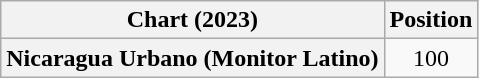<table class="wikitable sortable plainrowheaders" style="text-align:center">
<tr>
<th scope="col">Chart (2023)</th>
<th scope="col">Position</th>
</tr>
<tr>
<th scope="row">Nicaragua Urbano (Monitor Latino)</th>
<td>100</td>
</tr>
</table>
